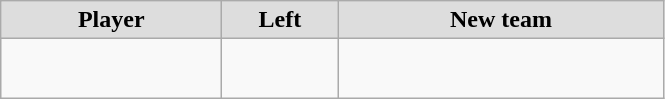<table class="wikitable" style="text-align: center">
<tr align="center"  bgcolor="#dddddd">
<td style="width:140px"><strong>Player</strong></td>
<td style="width:70px"><strong>Left</strong></td>
<td style="width:210px"><strong>New team</strong></td>
</tr>
<tr style="height:40px">
<td></td>
<td style="font-size: 80%"></td>
<td></td>
</tr>
</table>
